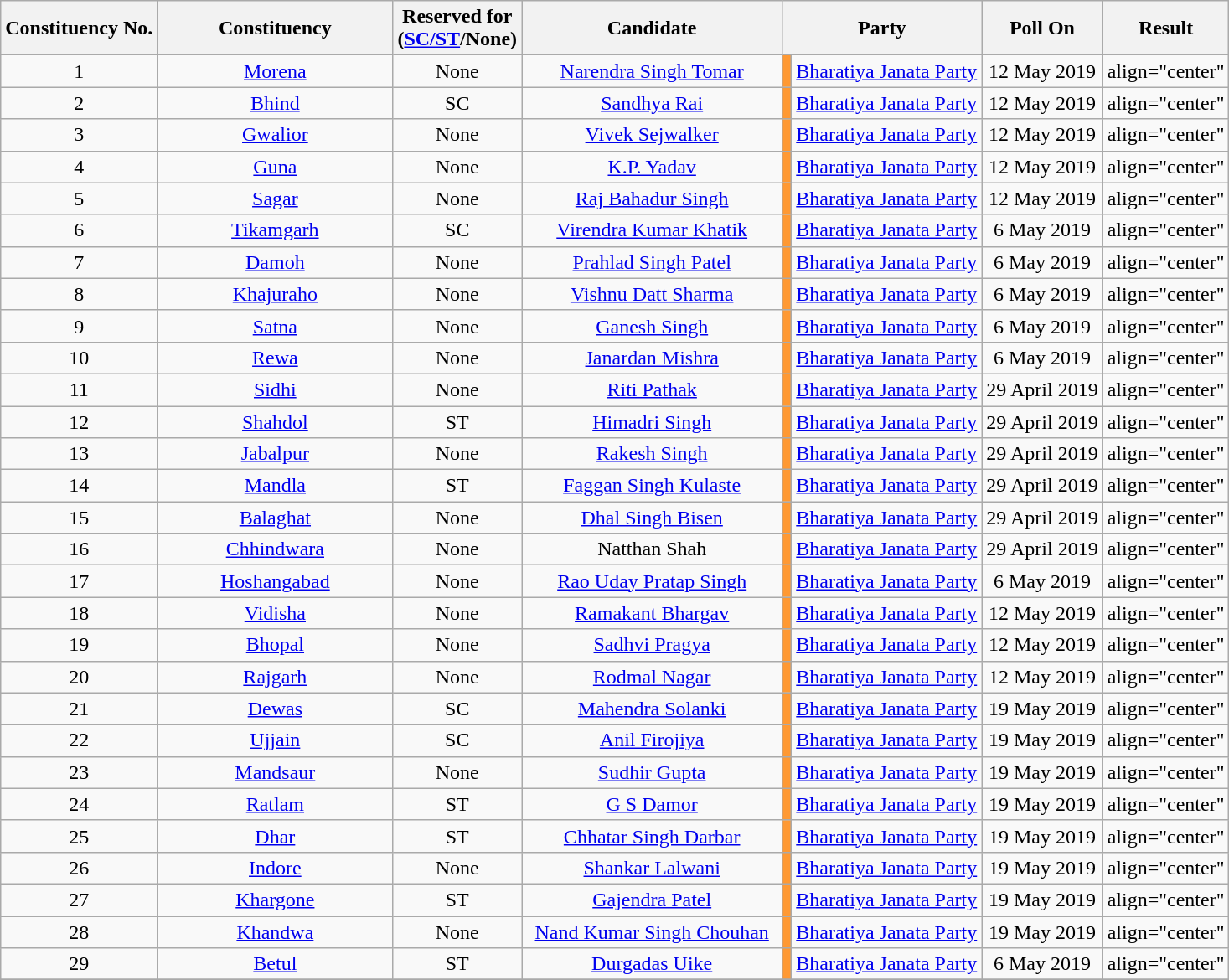<table class="wikitable sortable" style="text-align:center;">
<tr>
<th>Constituency No.</th>
<th style="width:180px;">Constituency</th>
<th>Reserved for<br>(<a href='#'>SC/ST</a>/None)</th>
<th style="width:200px;">Candidate</th>
<th colspan="2">Party</th>
<th>Poll On</th>
<th>Result</th>
</tr>
<tr>
<td align="center">1</td>
<td><a href='#'>Morena</a></td>
<td align="center">None</td>
<td><a href='#'>Narendra Singh Tomar</a></td>
<td bgcolor=#FF9933></td>
<td><a href='#'>Bharatiya Janata Party</a></td>
<td align="center">12 May 2019</td>
<td>align="center" </td>
</tr>
<tr>
<td align="center">2</td>
<td><a href='#'>Bhind</a></td>
<td align="center">SC</td>
<td><a href='#'>Sandhya Rai</a></td>
<td bgcolor=#FF9933></td>
<td><a href='#'>Bharatiya Janata Party</a></td>
<td align="center">12 May 2019</td>
<td>align="center" </td>
</tr>
<tr>
<td align="center">3</td>
<td><a href='#'>Gwalior</a></td>
<td align="center">None</td>
<td><a href='#'>Vivek Sejwalker</a></td>
<td bgcolor=#FF9933></td>
<td><a href='#'>Bharatiya Janata Party</a></td>
<td align="center">12 May 2019</td>
<td>align="center" </td>
</tr>
<tr>
<td align="center">4</td>
<td><a href='#'>Guna</a></td>
<td align="center">None</td>
<td><a href='#'>K.P. Yadav</a></td>
<td bgcolor="#FF9933"></td>
<td><a href='#'>Bharatiya Janata Party</a></td>
<td align="center">12 May 2019</td>
<td>align="center" </td>
</tr>
<tr>
<td align="center">5</td>
<td><a href='#'>Sagar</a></td>
<td align="center">None</td>
<td><a href='#'>Raj Bahadur Singh</a></td>
<td bgcolor="#FF9933"></td>
<td><a href='#'>Bharatiya Janata Party</a></td>
<td align="center">12 May 2019</td>
<td>align="center" </td>
</tr>
<tr>
<td align="center">6</td>
<td><a href='#'>Tikamgarh</a></td>
<td align="center">SC</td>
<td><a href='#'>Virendra Kumar Khatik</a></td>
<td bgcolor=#FF9933></td>
<td><a href='#'>Bharatiya Janata Party</a></td>
<td align="center">6 May 2019</td>
<td>align="center" </td>
</tr>
<tr>
<td align="center">7</td>
<td><a href='#'>Damoh</a></td>
<td align="center">None</td>
<td><a href='#'>Prahlad Singh Patel</a></td>
<td bgcolor=#FF9933></td>
<td><a href='#'>Bharatiya Janata Party</a></td>
<td align="center">6 May 2019</td>
<td>align="center" </td>
</tr>
<tr>
<td align="center">8</td>
<td><a href='#'>Khajuraho</a></td>
<td align="center">None</td>
<td><a href='#'>Vishnu Datt Sharma</a></td>
<td bgcolor="#FF9933"></td>
<td><a href='#'>Bharatiya Janata Party</a></td>
<td align="center">6 May 2019</td>
<td>align="center" </td>
</tr>
<tr>
<td align="center">9</td>
<td><a href='#'>Satna</a></td>
<td align="center">None</td>
<td><a href='#'>Ganesh Singh</a></td>
<td bgcolor=#FF9933></td>
<td><a href='#'>Bharatiya Janata Party</a></td>
<td align="center">6 May 2019</td>
<td>align="center" </td>
</tr>
<tr>
<td align="center">10</td>
<td><a href='#'>Rewa</a></td>
<td align="center">None</td>
<td><a href='#'>Janardan Mishra</a></td>
<td bgcolor=#FF9933></td>
<td><a href='#'>Bharatiya Janata Party</a></td>
<td align="center">6 May 2019</td>
<td>align="center" </td>
</tr>
<tr>
<td align="center">11</td>
<td><a href='#'>Sidhi</a></td>
<td align="center">None</td>
<td><a href='#'>Riti Pathak</a></td>
<td bgcolor=#FF9933></td>
<td><a href='#'>Bharatiya Janata Party</a></td>
<td align="center">29 April 2019</td>
<td>align="center" </td>
</tr>
<tr>
<td align="center">12</td>
<td><a href='#'>Shahdol</a></td>
<td align="center">ST</td>
<td><a href='#'>Himadri Singh</a></td>
<td bgcolor=#FF9933></td>
<td><a href='#'>Bharatiya Janata Party</a></td>
<td align="center">29 April 2019</td>
<td>align="center" </td>
</tr>
<tr>
<td align="center">13</td>
<td><a href='#'>Jabalpur</a></td>
<td align="center">None</td>
<td><a href='#'>Rakesh Singh</a></td>
<td bgcolor=#FF9933></td>
<td><a href='#'>Bharatiya Janata Party</a></td>
<td align="center">29 April 2019</td>
<td>align="center" </td>
</tr>
<tr>
<td align="center">14</td>
<td><a href='#'>Mandla</a></td>
<td align="center">ST</td>
<td><a href='#'>Faggan Singh Kulaste</a></td>
<td bgcolor=#FF9933></td>
<td><a href='#'>Bharatiya Janata Party</a></td>
<td align="center">29 April 2019</td>
<td>align="center" </td>
</tr>
<tr>
<td align="center">15</td>
<td><a href='#'>Balaghat</a></td>
<td align="center">None</td>
<td><a href='#'>Dhal Singh Bisen</a></td>
<td bgcolor="#FF9933"></td>
<td><a href='#'>Bharatiya Janata Party</a></td>
<td align="center">29 April 2019</td>
<td>align="center" </td>
</tr>
<tr>
<td align="center">16</td>
<td><a href='#'>Chhindwara</a></td>
<td align="center">None</td>
<td>Natthan Shah</td>
<td bgcolor=#FF9933></td>
<td><a href='#'>Bharatiya Janata Party</a></td>
<td align="center">29 April 2019</td>
<td>align="center" </td>
</tr>
<tr>
<td align="center">17</td>
<td><a href='#'>Hoshangabad</a></td>
<td align="center">None</td>
<td><a href='#'>Rao Uday Pratap Singh</a></td>
<td bgcolor=#FF9933></td>
<td><a href='#'>Bharatiya Janata Party</a></td>
<td align="center">6 May 2019</td>
<td>align="center" </td>
</tr>
<tr>
<td align="center">18</td>
<td><a href='#'>Vidisha</a></td>
<td align="center">None</td>
<td><a href='#'>Ramakant Bhargav</a></td>
<td bgcolor="#FF9933"></td>
<td><a href='#'>Bharatiya Janata Party</a></td>
<td align="center">12 May 2019</td>
<td>align="center" </td>
</tr>
<tr>
<td align="center">19</td>
<td><a href='#'>Bhopal</a></td>
<td align="center">None</td>
<td><a href='#'>Sadhvi Pragya</a></td>
<td bgcolor="#FF9933"></td>
<td><a href='#'>Bharatiya Janata Party</a></td>
<td align="center">12 May 2019</td>
<td>align="center" </td>
</tr>
<tr>
<td align="center">20</td>
<td><a href='#'>Rajgarh</a></td>
<td align="center">None</td>
<td><a href='#'>Rodmal Nagar</a></td>
<td bgcolor="#FF9933"></td>
<td><a href='#'>Bharatiya Janata Party</a></td>
<td align="center">12 May 2019</td>
<td>align="center" </td>
</tr>
<tr>
<td align="center">21</td>
<td><a href='#'>Dewas</a></td>
<td align="center">SC</td>
<td><a href='#'>Mahendra Solanki</a></td>
<td bgcolor=#FF9933></td>
<td><a href='#'>Bharatiya Janata Party</a></td>
<td align="center">19 May 2019</td>
<td>align="center" </td>
</tr>
<tr>
<td align="center">22</td>
<td><a href='#'>Ujjain</a></td>
<td align="center">SC</td>
<td><a href='#'>Anil Firojiya</a></td>
<td bgcolor=#FF9933></td>
<td><a href='#'>Bharatiya Janata Party</a></td>
<td align="center">19 May 2019</td>
<td>align="center" </td>
</tr>
<tr>
<td align="center">23</td>
<td><a href='#'>Mandsaur</a></td>
<td align="center">None</td>
<td><a href='#'>Sudhir Gupta</a></td>
<td bgcolor=#FF9933></td>
<td><a href='#'>Bharatiya Janata Party</a></td>
<td align="center">19 May 2019</td>
<td>align="center" </td>
</tr>
<tr>
<td align="center">24</td>
<td><a href='#'>Ratlam</a></td>
<td align="center">ST</td>
<td><a href='#'>G S Damor</a></td>
<td bgcolor="#FF9933"></td>
<td><a href='#'>Bharatiya Janata Party</a></td>
<td align="center">19 May 2019</td>
<td>align="center" </td>
</tr>
<tr>
<td align="center">25</td>
<td><a href='#'>Dhar</a></td>
<td align="center">ST</td>
<td><a href='#'>Chhatar Singh Darbar</a></td>
<td bgcolor="#FF9933"></td>
<td><a href='#'>Bharatiya Janata Party</a></td>
<td align="center">19 May 2019</td>
<td>align="center" </td>
</tr>
<tr>
<td align="center">26</td>
<td><a href='#'>Indore</a></td>
<td align="center">None</td>
<td><a href='#'>Shankar Lalwani</a></td>
<td bgcolor="#FF9933"></td>
<td><a href='#'>Bharatiya Janata Party</a></td>
<td align="center">19 May 2019</td>
<td>align="center" </td>
</tr>
<tr>
<td align="center">27</td>
<td><a href='#'>Khargone</a></td>
<td align="center">ST</td>
<td><a href='#'>Gajendra Patel</a></td>
<td bgcolor="#FF9933"></td>
<td><a href='#'>Bharatiya Janata Party</a></td>
<td align="center">19 May 2019</td>
<td>align="center" </td>
</tr>
<tr>
<td align="center">28</td>
<td><a href='#'>Khandwa</a></td>
<td align="center">None</td>
<td><a href='#'>Nand Kumar Singh Chouhan</a></td>
<td bgcolor=#FF9933></td>
<td><a href='#'>Bharatiya Janata Party</a></td>
<td align="center">19 May 2019</td>
<td>align="center" </td>
</tr>
<tr>
<td align="center">29</td>
<td><a href='#'>Betul</a></td>
<td align="center">ST</td>
<td><a href='#'>Durgadas Uike</a></td>
<td bgcolor=#FF9933></td>
<td><a href='#'>Bharatiya Janata Party</a></td>
<td align="center">6 May 2019</td>
<td>align="center" </td>
</tr>
<tr>
</tr>
</table>
